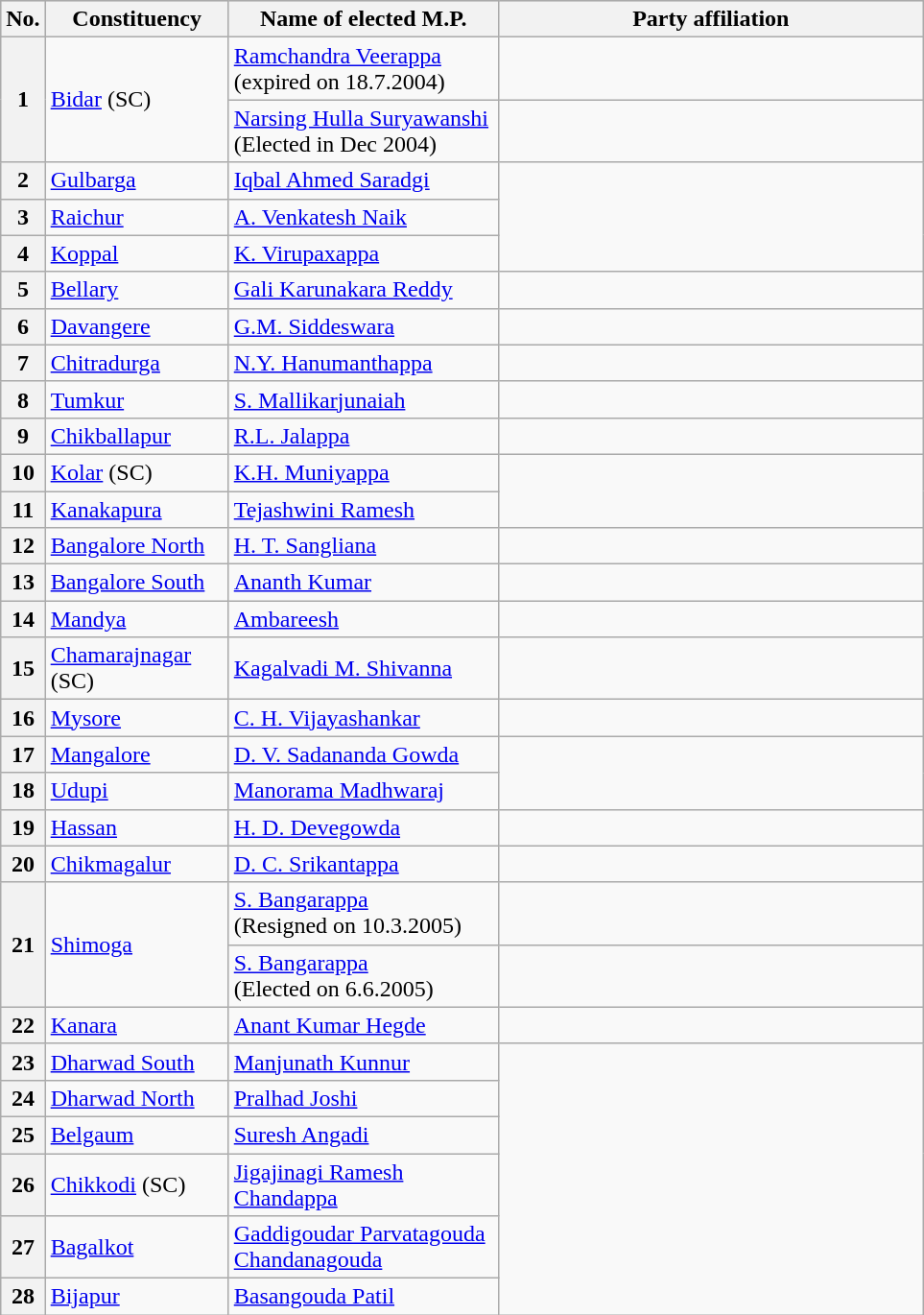<table class="wikitable">
<tr style="background:#ccc; text-align:center;">
<th>No.</th>
<th style="width:120px">Constituency</th>
<th style="width:180px">Name of elected M.P.</th>
<th colspan="2" style="width:18em">Party affiliation</th>
</tr>
<tr>
<th rowspan="2">1</th>
<td rowspan="2"><a href='#'>Bidar</a> (SC)</td>
<td><a href='#'>Ramchandra Veerappa</a><br>(expired on 18.7.2004)</td>
<td></td>
</tr>
<tr>
<td><a href='#'>Narsing Hulla Suryawanshi</a><br>(Elected in Dec 2004)</td>
<td></td>
</tr>
<tr>
<th>2</th>
<td><a href='#'>Gulbarga</a></td>
<td><a href='#'>Iqbal Ahmed Saradgi</a></td>
</tr>
<tr>
<th>3</th>
<td><a href='#'>Raichur</a></td>
<td><a href='#'>A. Venkatesh Naik</a></td>
</tr>
<tr>
<th>4</th>
<td><a href='#'>Koppal</a></td>
<td><a href='#'>K. Virupaxappa</a></td>
</tr>
<tr>
<th>5</th>
<td><a href='#'>Bellary</a></td>
<td><a href='#'>Gali Karunakara Reddy</a></td>
<td></td>
</tr>
<tr>
<th>6</th>
<td><a href='#'>Davangere</a></td>
<td><a href='#'>G.M. Siddeswara</a></td>
</tr>
<tr>
<th>7</th>
<td><a href='#'>Chitradurga</a></td>
<td><a href='#'>N.Y. Hanumanthappa</a></td>
<td></td>
</tr>
<tr>
<th>8</th>
<td><a href='#'>Tumkur</a></td>
<td><a href='#'>S. Mallikarjunaiah</a></td>
<td></td>
</tr>
<tr>
<th>9</th>
<td><a href='#'>Chikballapur</a></td>
<td><a href='#'>R.L. Jalappa</a></td>
<td></td>
</tr>
<tr>
<th>10</th>
<td><a href='#'>Kolar</a> (SC)</td>
<td><a href='#'>K.H. Muniyappa</a></td>
</tr>
<tr>
<th>11</th>
<td><a href='#'>Kanakapura</a></td>
<td><a href='#'>Tejashwini Ramesh</a></td>
</tr>
<tr>
<th>12</th>
<td><a href='#'>Bangalore North</a></td>
<td><a href='#'>H. T. Sangliana</a></td>
<td></td>
</tr>
<tr>
<th>13</th>
<td><a href='#'>Bangalore South</a></td>
<td><a href='#'>Ananth Kumar</a></td>
</tr>
<tr>
<th>14</th>
<td><a href='#'>Mandya</a></td>
<td><a href='#'>Ambareesh</a></td>
<td></td>
</tr>
<tr>
<th>15</th>
<td><a href='#'>Chamarajnagar</a> (SC)</td>
<td><a href='#'>Kagalvadi M. Shivanna</a></td>
<td></td>
</tr>
<tr>
<th>16</th>
<td><a href='#'>Mysore</a></td>
<td><a href='#'>C. H. Vijayashankar</a></td>
<td></td>
</tr>
<tr>
<th>17</th>
<td><a href='#'>Mangalore</a></td>
<td><a href='#'>D. V. Sadananda Gowda</a></td>
</tr>
<tr>
<th>18</th>
<td><a href='#'>Udupi</a></td>
<td><a href='#'>Manorama Madhwaraj</a></td>
</tr>
<tr>
<th>19</th>
<td><a href='#'>Hassan</a></td>
<td><a href='#'>H. D. Devegowda</a></td>
<td></td>
</tr>
<tr>
<th>20</th>
<td><a href='#'>Chikmagalur</a></td>
<td><a href='#'>D. C. Srikantappa</a></td>
<td></td>
</tr>
<tr>
<th rowspan="2">21</th>
<td rowspan="2"><a href='#'>Shimoga</a></td>
<td><a href='#'>S. Bangarappa</a><br>(Resigned on 10.3.2005)</td>
</tr>
<tr>
<td><a href='#'>S. Bangarappa</a><br>(Elected on 6.6.2005)</td>
<td></td>
</tr>
<tr>
<th>22</th>
<td><a href='#'>Kanara</a></td>
<td><a href='#'>Anant Kumar Hegde</a></td>
<td></td>
</tr>
<tr>
<th>23</th>
<td><a href='#'>Dharwad South</a></td>
<td><a href='#'>Manjunath Kunnur</a></td>
</tr>
<tr>
<th>24</th>
<td><a href='#'>Dharwad North</a></td>
<td><a href='#'>Pralhad Joshi</a></td>
</tr>
<tr>
<th>25</th>
<td><a href='#'>Belgaum</a></td>
<td><a href='#'>Suresh Angadi</a></td>
</tr>
<tr>
<th>26</th>
<td><a href='#'>Chikkodi</a> (SC)</td>
<td><a href='#'>Jigajinagi Ramesh Chandappa</a></td>
</tr>
<tr>
<th>27</th>
<td><a href='#'>Bagalkot</a></td>
<td><a href='#'>Gaddigoudar Parvatagouda Chandanagouda</a></td>
</tr>
<tr>
<th>28</th>
<td><a href='#'>Bijapur</a></td>
<td><a href='#'>Basangouda Patil</a></td>
</tr>
</table>
